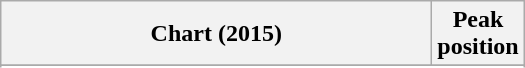<table class="wikitable plainrowheaders" style="text-align:center;">
<tr>
<th scope="col" style="width:17.5em;">Chart (2015)</th>
<th scope="col">Peak<br>position</th>
</tr>
<tr>
</tr>
<tr>
</tr>
</table>
